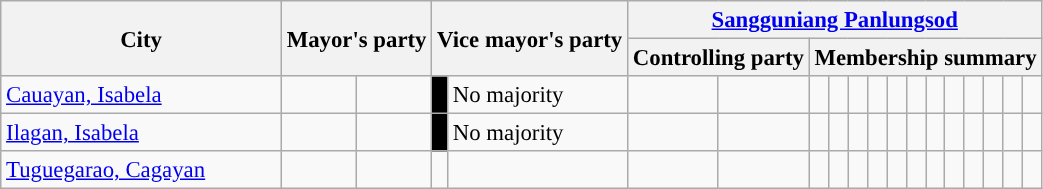<table class="wikitable" style="font-size:95%;">
<tr>
<th width="180px" rowspan="2">City</th>
<th colspan="2" rowspan="2">Mayor's party</th>
<th colspan="2" rowspan="2">Vice mayor's party</th>
<th colspan="16"><a href='#'>Sangguniang Panlungsod</a></th>
</tr>
<tr>
<th colspan="2">Controlling party</th>
<th colspan="14">Membership summary</th>
</tr>
<tr>
<td><a href='#'>Cauayan, Isabela</a></td>
<td></td>
<td></td>
<td bgcolor="black"></td>
<td>No majority</td>
<td> </td>
<td> </td>
<td> </td>
<td> </td>
<td> </td>
<td> </td>
<td> </td>
<td> </td>
<td> </td>
<td> </td>
<td> </td>
<td> </td>
<td> </td>
<td> </td>
</tr>
<tr>
<td><a href='#'>Ilagan, Isabela</a></td>
<td></td>
<td></td>
<td bgcolor="black"></td>
<td>No majority</td>
<td style="color:inherit;background:"></td>
<td style="color:inherit;background:"></td>
<td style="color:inherit;background:"></td>
<td style="color:inherit;background:"></td>
<td style="color:inherit;background:"></td>
<td style="color:inherit;background:"></td>
<td style="color:inherit;background:"></td>
<td style="color:inherit;background:"></td>
<td style="color:inherit;background:"></td>
<td style="color:inherit;background:"></td>
<td style="color:inherit;background:"></td>
<td style="color:inherit;background:"></td>
<td></td>
<td></td>
</tr>
<tr>
<td><a href='#'>Tuguegarao, Cagayan</a></td>
<td></td>
<td></td>
<td></td>
<td style="color:inherit;background:"></td>
<td style="color:inherit;background:"></td>
<td style="color:inherit;background:"></td>
<td style="color:inherit;background:"></td>
<td style="color:inherit;background:"></td>
<td style="color:inherit;background:"></td>
<td style="color:inherit;background:"></td>
<td style="color:inherit;background:"></td>
<td style="color:inherit;background:"></td>
<td style="color:inherit;background:"></td>
<td style="color:inherit;background:"></td>
<td style="color:inherit;background:"></td>
<td style="color:inherit;background:"></td>
<td style="color:inherit;background:"></td>
</tr>
</table>
